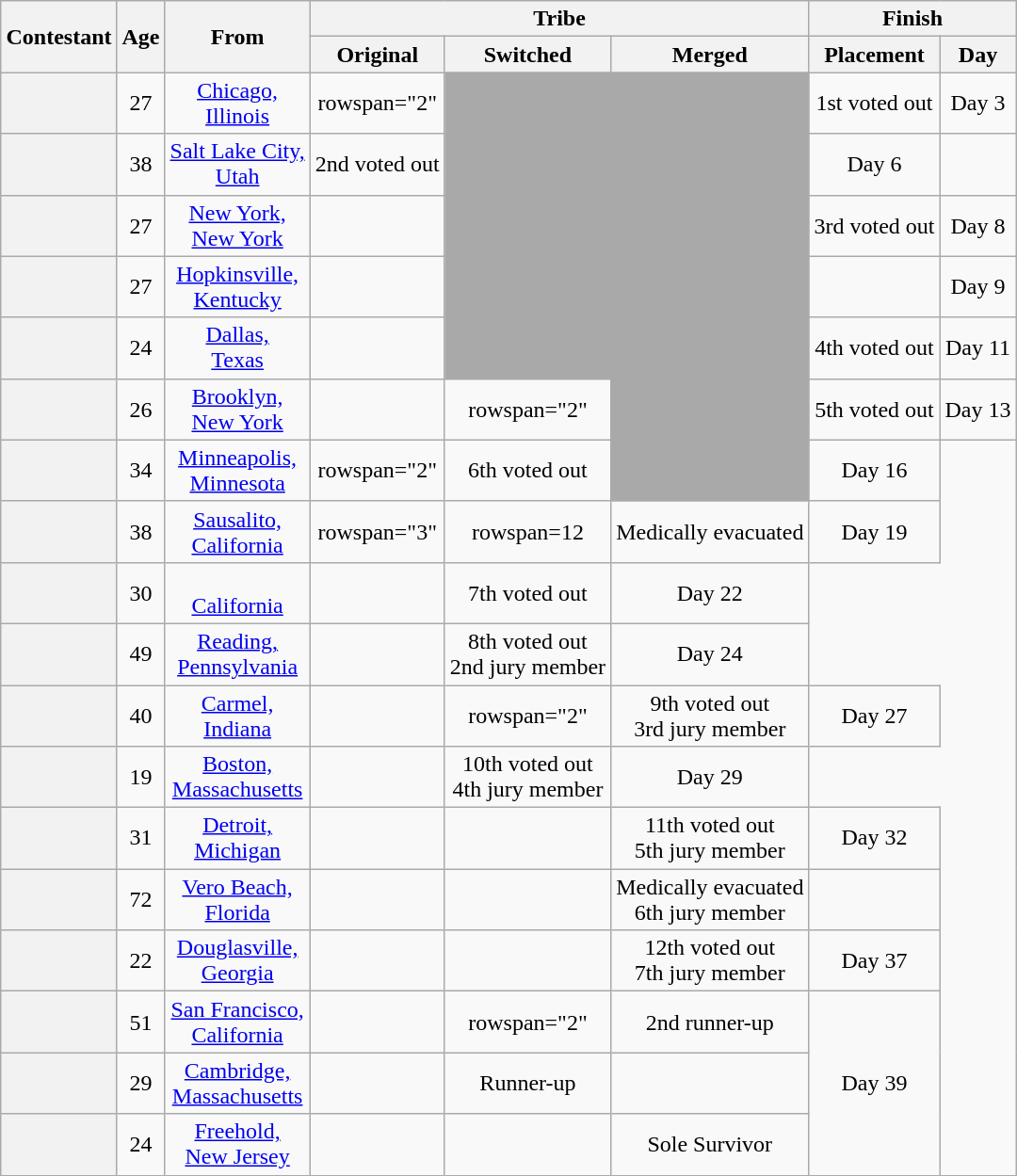<table class="wikitable sortable" style="margin:auto; text-align:center">
<tr>
<th rowspan="2" scope="col">Contestant</th>
<th rowspan="2" scope="col">Age</th>
<th rowspan="2" scope="col" class=unsortable>From</th>
<th colspan="3" scope="colgroup">Tribe</th>
<th colspan="2" scope="colgroup">Finish</th>
</tr>
<tr>
<th scope="col">Original</th>
<th scope="col">Switched</th>
<th scope="col" class=unsortable>Merged</th>
<th scope="col" class=unsortable>Placement</th>
<th scope="col" class=unsortable>Day</th>
</tr>
<tr>
<th scope="row" style=text-align:left></th>
<td>27</td>
<td><a href='#'>Chicago,<br>Illinois</a></td>
<td>rowspan="2" </td>
<td style="background:darkgrey;" rowspan="5"></td>
<td style="background:darkgrey;" rowspan="7"></td>
<td>1st voted out</td>
<td>Day 3</td>
</tr>
<tr>
<th scope="row" style=text-align:left></th>
<td>38</td>
<td><a href='#'>Salt Lake City,<br>Utah</a></td>
<td>2nd voted out</td>
<td>Day 6</td>
</tr>
<tr>
<th scope="row" style=text-align:left></th>
<td>27</td>
<td><a href='#'>New York,<br>New York</a></td>
<td></td>
<td>3rd voted out</td>
<td>Day 8</td>
</tr>
<tr>
<th scope="row" style=text-align:left></th>
<td>27</td>
<td><a href='#'>Hopkinsville,<br>Kentucky</a></td>
<td></td>
<td></td>
<td>Day 9</td>
</tr>
<tr>
<th scope="row" style=text-align:left></th>
<td>24</td>
<td><a href='#'>Dallas,<br>Texas</a></td>
<td></td>
<td>4th voted out</td>
<td>Day 11</td>
</tr>
<tr>
<th scope="row" style=text-align:left></th>
<td>26</td>
<td><a href='#'>Brooklyn,<br>New York</a></td>
<td></td>
<td>rowspan="2" </td>
<td>5th voted out</td>
<td>Day 13</td>
</tr>
<tr>
<th scope="row" style=text-align:left></th>
<td>34</td>
<td><a href='#'>Minneapolis,<br>Minnesota</a></td>
<td>rowspan="2" </td>
<td>6th voted out</td>
<td>Day 16</td>
</tr>
<tr>
<th scope="row" style=text-align:left></th>
<td>38</td>
<td><a href='#'>Sausalito,<br>California</a></td>
<td>rowspan="3" </td>
<td>rowspan=12 </td>
<td>Medically evacuated<br></td>
<td>Day 19</td>
</tr>
<tr>
<th scope="row" style=text-align:left></th>
<td>30</td>
<td><a href='#'><br>California</a></td>
<td></td>
<td>7th voted out<br></td>
<td>Day 22</td>
</tr>
<tr>
<th scope="row" style=text-align:left></th>
<td>49</td>
<td><a href='#'>Reading,<br>Pennsylvania</a></td>
<td></td>
<td>8th voted out<br>2nd jury member</td>
<td>Day 24</td>
</tr>
<tr>
<th scope="row" style=text-align:left></th>
<td>40</td>
<td><a href='#'>Carmel,<br>Indiana</a></td>
<td></td>
<td>rowspan="2" </td>
<td>9th voted out<br>3rd jury member</td>
<td>Day 27</td>
</tr>
<tr>
<th scope="row" style=text-align:left></th>
<td>19</td>
<td><a href='#'>Boston,<br>Massachusetts</a></td>
<td></td>
<td>10th voted out<br>4th jury member</td>
<td>Day 29</td>
</tr>
<tr>
<th scope="row" style=text-align:left></th>
<td>31</td>
<td><a href='#'>Detroit,<br>Michigan</a></td>
<td></td>
<td></td>
<td>11th voted out<br>5th jury member</td>
<td>Day 32</td>
</tr>
<tr>
<th scope="row" style=text-align:left></th>
<td>72</td>
<td><a href='#'>Vero Beach,<br>Florida</a></td>
<td></td>
<td></td>
<td>Medically evacuated<br>6th jury member</td>
<td></td>
</tr>
<tr>
<th scope="row" style=text-align:left></th>
<td>22</td>
<td><a href='#'>Douglasville,<br>Georgia</a></td>
<td></td>
<td></td>
<td>12th voted out<br>7th jury member</td>
<td>Day 37</td>
</tr>
<tr>
<th scope="row" style=text-align:left></th>
<td>51</td>
<td><a href='#'>San Francisco,<br>California</a></td>
<td></td>
<td>rowspan="2" </td>
<td>2nd runner-up</td>
<td rowspan="3">Day 39</td>
</tr>
<tr>
<th scope="row" style=text-align:left></th>
<td>29</td>
<td><a href='#'>Cambridge,<br>Massachusetts</a></td>
<td></td>
<td>Runner-up</td>
</tr>
<tr>
<th scope="row" style=text-align:left></th>
<td>24</td>
<td><a href='#'>Freehold,<br>New Jersey</a></td>
<td></td>
<td></td>
<td>Sole Survivor</td>
</tr>
</table>
